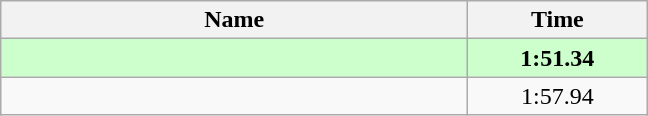<table class="wikitable" style="text-align:center;">
<tr>
<th style="width:19em">Name</th>
<th style="width:7em">Time</th>
</tr>
<tr bgcolor=ccffcc>
<td align=left><strong></strong></td>
<td><strong>1:51.34</strong></td>
</tr>
<tr>
<td align=left></td>
<td>1:57.94</td>
</tr>
</table>
